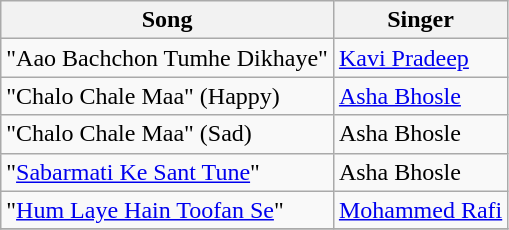<table class="wikitable">
<tr>
<th>Song</th>
<th>Singer</th>
</tr>
<tr>
<td>"Aao Bachchon Tumhe Dikhaye"</td>
<td><a href='#'>Kavi Pradeep</a></td>
</tr>
<tr>
<td>"Chalo Chale Maa" (Happy)</td>
<td><a href='#'>Asha Bhosle</a></td>
</tr>
<tr>
<td>"Chalo Chale Maa" (Sad)</td>
<td>Asha Bhosle</td>
</tr>
<tr>
<td>"<a href='#'>Sabarmati Ke Sant Tune</a>"</td>
<td>Asha Bhosle</td>
</tr>
<tr>
<td>"<a href='#'>Hum Laye Hain Toofan Se</a>"</td>
<td><a href='#'>Mohammed Rafi</a></td>
</tr>
<tr>
</tr>
</table>
